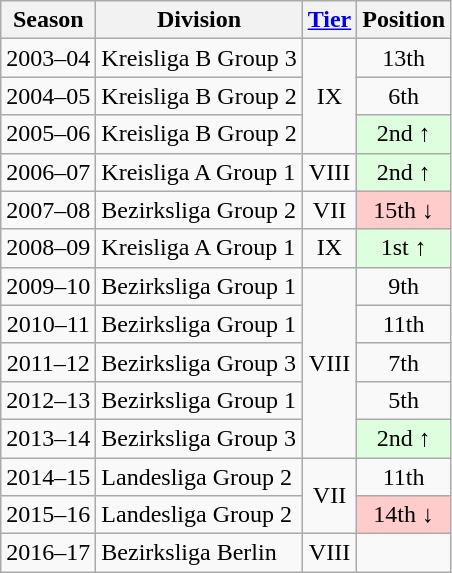<table class="wikitable">
<tr>
<th>Season</th>
<th>Division</th>
<th><a href='#'>Tier</a></th>
<th>Position</th>
</tr>
<tr align="center">
<td>2003–04</td>
<td align="left">Kreisliga B Group 3</td>
<td rowspan=3>IX</td>
<td>13th</td>
</tr>
<tr align="center">
<td>2004–05</td>
<td align="left">Kreisliga B Group 2</td>
<td>6th</td>
</tr>
<tr align="center">
<td>2005–06</td>
<td align="left">Kreisliga B Group 2</td>
<td style="background:#ddffdd">2nd ↑</td>
</tr>
<tr align="center">
<td>2006–07</td>
<td align="left">Kreisliga A Group 1</td>
<td>VIII</td>
<td style="background:#ddffdd">2nd ↑</td>
</tr>
<tr align="center">
<td>2007–08</td>
<td align="left">Bezirksliga Group 2</td>
<td>VII</td>
<td style="background:#ffcccc">15th ↓</td>
</tr>
<tr align="center">
<td>2008–09</td>
<td align="left">Kreisliga A Group 1</td>
<td>IX</td>
<td style="background:#ddffdd">1st ↑</td>
</tr>
<tr align="center">
<td>2009–10</td>
<td align="left">Bezirksliga Group 1</td>
<td rowspan=5>VIII</td>
<td>9th</td>
</tr>
<tr align="center">
<td>2010–11</td>
<td align="left">Bezirksliga Group 1</td>
<td>11th</td>
</tr>
<tr align="center">
<td>2011–12</td>
<td align="left">Bezirksliga Group 3</td>
<td>7th</td>
</tr>
<tr align="center">
<td>2012–13</td>
<td align="left">Bezirksliga Group 1</td>
<td>5th</td>
</tr>
<tr align="center">
<td>2013–14</td>
<td align="left">Bezirksliga Group 3</td>
<td style="background:#ddffdd">2nd ↑</td>
</tr>
<tr align="center">
<td>2014–15</td>
<td align="left">Landesliga Group 2</td>
<td rowspan=2>VII</td>
<td>11th</td>
</tr>
<tr align="center">
<td>2015–16</td>
<td align="left">Landesliga Group 2</td>
<td style="background:#ffcccc">14th ↓</td>
</tr>
<tr align="center">
<td>2016–17</td>
<td align="left">Bezirksliga Berlin</td>
<td>VIII</td>
<td></td>
</tr>
</table>
